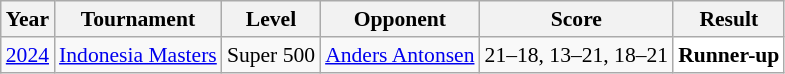<table class="sortable wikitable" style="font-size: 90%;">
<tr>
<th>Year</th>
<th>Tournament</th>
<th>Level</th>
<th>Opponent</th>
<th>Score</th>
<th>Result</th>
</tr>
<tr>
<td align="center"><a href='#'>2024</a></td>
<td align="left"><a href='#'>Indonesia Masters</a></td>
<td align="left">Super 500</td>
<td align="left"> <a href='#'>Anders Antonsen</a></td>
<td align="left">21–18, 13–21, 18–21</td>
<td style="text-align:left; background:white"> <strong>Runner-up</strong></td>
</tr>
</table>
